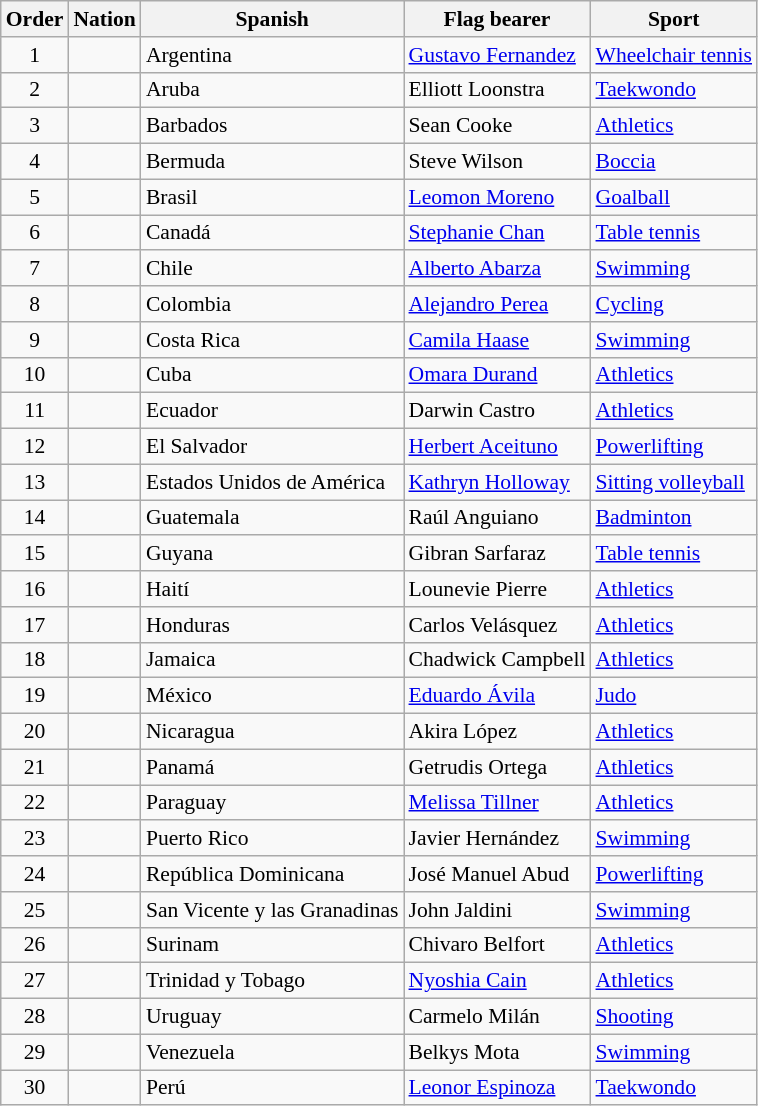<table class="sortable wikitable" style="font-size:90%">
<tr>
<th>Order</th>
<th>Nation</th>
<th>Spanish</th>
<th>Flag bearer</th>
<th>Sport</th>
</tr>
<tr>
<td align=center>1</td>
<td></td>
<td>Argentina</td>
<td><a href='#'>Gustavo Fernandez</a></td>
<td><a href='#'>Wheelchair tennis</a></td>
</tr>
<tr>
<td align=center>2</td>
<td></td>
<td>Aruba</td>
<td>Elliott Loonstra</td>
<td><a href='#'>Taekwondo</a></td>
</tr>
<tr>
<td align=center>3</td>
<td></td>
<td>Barbados</td>
<td>Sean Cooke</td>
<td><a href='#'>Athletics</a></td>
</tr>
<tr>
<td align=center>4</td>
<td></td>
<td>Bermuda</td>
<td>Steve Wilson</td>
<td><a href='#'>Boccia</a></td>
</tr>
<tr>
<td align=center>5</td>
<td></td>
<td>Brasil</td>
<td><a href='#'>Leomon Moreno</a></td>
<td><a href='#'>Goalball</a></td>
</tr>
<tr>
<td align=center>6</td>
<td></td>
<td>Canadá</td>
<td><a href='#'>Stephanie Chan</a></td>
<td><a href='#'>Table tennis</a></td>
</tr>
<tr>
<td align=center>7</td>
<td></td>
<td>Chile</td>
<td><a href='#'>Alberto Abarza</a></td>
<td><a href='#'>Swimming</a></td>
</tr>
<tr>
<td align=center>8</td>
<td></td>
<td>Colombia</td>
<td><a href='#'>Alejandro Perea</a></td>
<td><a href='#'>Cycling</a></td>
</tr>
<tr>
<td align=center>9</td>
<td></td>
<td>Costa Rica</td>
<td><a href='#'>Camila Haase</a></td>
<td><a href='#'>Swimming</a></td>
</tr>
<tr>
<td align=center>10</td>
<td></td>
<td>Cuba</td>
<td><a href='#'>Omara Durand</a></td>
<td><a href='#'>Athletics</a></td>
</tr>
<tr>
<td align=center>11</td>
<td></td>
<td>Ecuador</td>
<td>Darwin Castro</td>
<td><a href='#'>Athletics</a></td>
</tr>
<tr>
<td align=center>12</td>
<td></td>
<td>El Salvador</td>
<td><a href='#'>Herbert Aceituno</a></td>
<td><a href='#'>Powerlifting</a></td>
</tr>
<tr>
<td align=center>13</td>
<td></td>
<td>Estados Unidos de América</td>
<td><a href='#'>Kathryn Holloway</a></td>
<td><a href='#'>Sitting volleyball</a></td>
</tr>
<tr>
<td align=center>14</td>
<td></td>
<td>Guatemala</td>
<td>Raúl Anguiano</td>
<td><a href='#'>Badminton</a></td>
</tr>
<tr>
<td align=center>15</td>
<td></td>
<td>Guyana</td>
<td>Gibran Sarfaraz</td>
<td><a href='#'>Table tennis</a></td>
</tr>
<tr>
<td align=center>16</td>
<td></td>
<td>Haití</td>
<td>Lounevie Pierre</td>
<td><a href='#'>Athletics</a></td>
</tr>
<tr>
<td align=center>17</td>
<td></td>
<td>Honduras</td>
<td>Carlos Velásquez</td>
<td><a href='#'>Athletics</a></td>
</tr>
<tr>
<td align=center>18</td>
<td></td>
<td>Jamaica</td>
<td>Chadwick Campbell</td>
<td><a href='#'>Athletics</a></td>
</tr>
<tr>
<td align=center>19</td>
<td></td>
<td>México</td>
<td><a href='#'>Eduardo Ávila</a></td>
<td><a href='#'>Judo</a></td>
</tr>
<tr>
<td align=center>20</td>
<td></td>
<td>Nicaragua</td>
<td>Akira López</td>
<td><a href='#'>Athletics</a></td>
</tr>
<tr>
<td align=center>21</td>
<td></td>
<td>Panamá</td>
<td>Getrudis Ortega</td>
<td><a href='#'>Athletics</a></td>
</tr>
<tr>
<td align=center>22</td>
<td></td>
<td>Paraguay</td>
<td><a href='#'>Melissa Tillner</a></td>
<td><a href='#'>Athletics</a></td>
</tr>
<tr>
<td align=center>23</td>
<td></td>
<td>Puerto Rico</td>
<td>Javier Hernández</td>
<td><a href='#'>Swimming</a></td>
</tr>
<tr>
<td align=center>24</td>
<td></td>
<td>República Dominicana</td>
<td>José Manuel Abud</td>
<td><a href='#'>Powerlifting</a></td>
</tr>
<tr>
<td align=center>25</td>
<td></td>
<td>San Vicente y las Granadinas</td>
<td>John Jaldini</td>
<td><a href='#'>Swimming</a></td>
</tr>
<tr>
<td align=center>26</td>
<td></td>
<td>Surinam</td>
<td>Chivaro Belfort</td>
<td><a href='#'>Athletics</a></td>
</tr>
<tr>
<td align=center>27</td>
<td></td>
<td>Trinidad y Tobago</td>
<td><a href='#'>Nyoshia Cain</a></td>
<td><a href='#'>Athletics</a></td>
</tr>
<tr>
<td align=center>28</td>
<td></td>
<td>Uruguay</td>
<td>Carmelo Milán</td>
<td><a href='#'>Shooting</a></td>
</tr>
<tr>
<td align=center>29</td>
<td></td>
<td>Venezuela</td>
<td>Belkys Mota</td>
<td><a href='#'>Swimming</a></td>
</tr>
<tr>
<td align=center>30</td>
<td></td>
<td>Perú</td>
<td><a href='#'>Leonor Espinoza</a></td>
<td><a href='#'>Taekwondo</a></td>
</tr>
</table>
